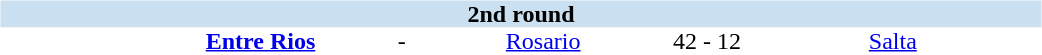<table table width=700>
<tr>
<td width=700 valign="top"><br><table border=0 cellspacing=0 cellpadding=0 style="font-size: 100%; border-collapse: collapse;" width=100%>
<tr bgcolor="#CADFF0">
<td style="font-size:100%"; align="center" colspan="6"><strong>2nd round</strong></td>
</tr>
<tr align=center bgcolor=#FFFFFF>
<td width=90></td>
<td width=170><strong><a href='#'>Entre Rios</a></strong></td>
<td width=20>-</td>
<td width=170><a href='#'>Rosario</a></td>
<td width=50>42 - 12</td>
<td width=200><a href='#'>Salta</a></td>
</tr>
</table>
</td>
</tr>
</table>
